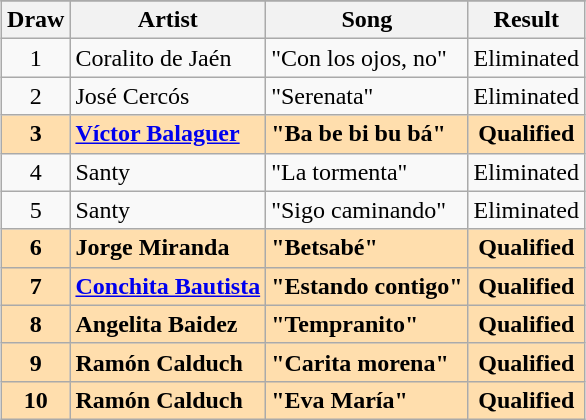<table class="sortable wikitable" style="margin: 1em auto 1em auto; text-align:center">
<tr>
</tr>
<tr>
<th>Draw</th>
<th>Artist</th>
<th>Song</th>
<th>Result</th>
</tr>
<tr>
<td>1</td>
<td align="left">Coralito de Jaén</td>
<td align="left">"Con los ojos, no"</td>
<td>Eliminated</td>
</tr>
<tr>
<td>2</td>
<td align="left">José Cercós</td>
<td align="left">"Serenata"</td>
<td>Eliminated</td>
</tr>
<tr style="background: navajowhite; font-weight:bold;">
<td>3</td>
<td align="left"><a href='#'>Víctor Balaguer</a></td>
<td align="left">"Ba be bi bu bá"</td>
<td>Qualified</td>
</tr>
<tr>
<td>4</td>
<td align="left">Santy</td>
<td align="left">"La tormenta"</td>
<td>Eliminated</td>
</tr>
<tr>
<td>5</td>
<td align="left">Santy</td>
<td align="left">"Sigo caminando"</td>
<td>Eliminated</td>
</tr>
<tr style="background: navajowhite; font-weight: bold;">
<td>6</td>
<td align="left">Jorge Miranda</td>
<td align="left">"Betsabé"</td>
<td>Qualified</td>
</tr>
<tr style="background: navajowhite; font-weight: bold;">
<td>7</td>
<td align="left"><a href='#'>Conchita Bautista</a></td>
<td align="left">"Estando contigo"</td>
<td>Qualified</td>
</tr>
<tr style="background: navajowhite; font-weight: bold;">
<td>8</td>
<td align="left">Angelita Baidez</td>
<td align="left">"Tempranito"</td>
<td>Qualified</td>
</tr>
<tr style="background: navajowhite; font-weight: bold;">
<td>9</td>
<td align="left">Ramón Calduch</td>
<td align="left">"Carita morena"</td>
<td>Qualified</td>
</tr>
<tr style="background: navajowhite; font-weight: bold;">
<td>10</td>
<td align="left">Ramón Calduch</td>
<td align="left">"Eva María"</td>
<td>Qualified</td>
</tr>
</table>
